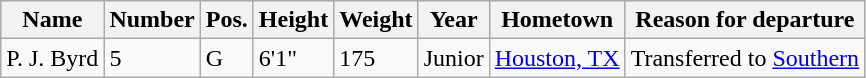<table class="wikitable sortable" border="1">
<tr>
<th>Name</th>
<th>Number</th>
<th>Pos.</th>
<th>Height</th>
<th>Weight</th>
<th>Year</th>
<th>Hometown</th>
<th class="unsortable">Reason for departure</th>
</tr>
<tr>
<td>P. J. Byrd</td>
<td>5</td>
<td>G</td>
<td>6'1"</td>
<td>175</td>
<td>Junior</td>
<td><a href='#'>Houston, TX</a></td>
<td>Transferred to <a href='#'>Southern</a></td>
</tr>
</table>
